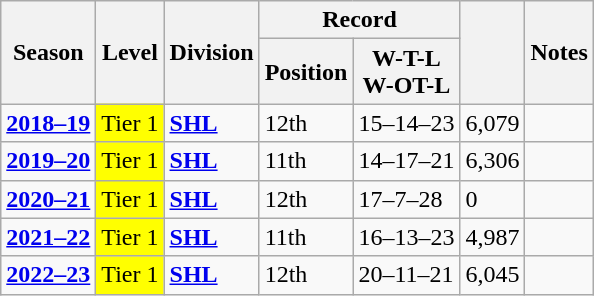<table class="wikitable">
<tr>
<th rowspan="2">Season</th>
<th rowspan="2">Level</th>
<th rowspan="2">Division</th>
<th colspan="2">Record</th>
<th rowspan=2></th>
<th rowspan="2">Notes</th>
</tr>
<tr>
<th>Position</th>
<th>W-T-L<br>W-OT-L</th>
</tr>
<tr>
<td rowspan=1><strong><a href='#'>2018–19</a></strong></td>
<td style="background:#FFFF00;">Tier 1</td>
<td><strong><a href='#'>SHL</a></strong></td>
<td>12th</td>
<td>15–14–23</td>
<td>6,079</td>
<td></td>
</tr>
<tr>
<td rowspan=1><strong><a href='#'>2019–20</a></strong></td>
<td style="background:#FFFF00;">Tier 1</td>
<td><strong><a href='#'>SHL</a></strong></td>
<td>11th</td>
<td>14–17–21</td>
<td>6,306</td>
<td></td>
</tr>
<tr>
<td rowspan=1><strong><a href='#'>2020–21</a></strong></td>
<td style="background:#FFFF00;">Tier 1</td>
<td><strong><a href='#'>SHL</a></strong></td>
<td>12th</td>
<td>17–7–28</td>
<td>0</td>
<td></td>
</tr>
<tr>
<td rowspan=1><strong><a href='#'>2021–22</a></strong></td>
<td style="background:#FFFF00;">Tier 1</td>
<td><strong><a href='#'>SHL</a></strong></td>
<td>11th</td>
<td>16–13–23</td>
<td>4,987</td>
<td></td>
</tr>
<tr>
<td rowspan=1><strong><a href='#'>2022–23</a></strong></td>
<td style="background:#FFFF00;">Tier 1</td>
<td><strong><a href='#'>SHL</a></strong></td>
<td>12th</td>
<td>20–11–21</td>
<td>6,045</td>
<td></td>
</tr>
</table>
